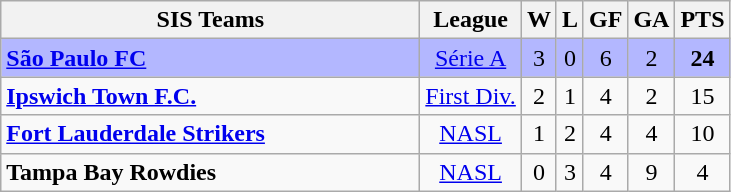<table class="wikitable" style="text-align:center">
<tr>
<th style="width:17em">SIS Teams</th>
<th>League</th>
<th>W</th>
<th>L</th>
<th>GF</th>
<th>GA</th>
<th>PTS</th>
</tr>
<tr align=center bgcolor=#B3B7FF>
<td align=left><strong><a href='#'>São Paulo FC</a></strong></td>
<td><a href='#'>Série A</a></td>
<td>3</td>
<td>0</td>
<td>6</td>
<td>2</td>
<td><strong>24</strong></td>
</tr>
<tr align=center bgcolor=>
<td align=left><strong><a href='#'>Ipswich Town F.C.</a></strong></td>
<td><a href='#'>First Div.</a></td>
<td>2</td>
<td>1</td>
<td>4</td>
<td>2</td>
<td>15</td>
</tr>
<tr align=center>
<td align=left><strong><a href='#'>Fort Lauderdale Strikers</a></strong></td>
<td><a href='#'>NASL</a></td>
<td>1</td>
<td>2</td>
<td>4</td>
<td>4</td>
<td>10</td>
</tr>
<tr align=center bgcolor=>
<td align=left><strong>Tampa Bay Rowdies</strong></td>
<td><a href='#'>NASL</a></td>
<td>0</td>
<td>3</td>
<td>4</td>
<td>9</td>
<td>4</td>
</tr>
</table>
